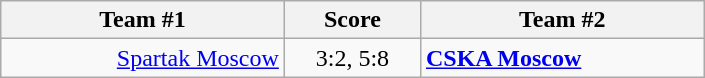<table class="wikitable" style="text-align: center;">
<tr>
<th width=25%>Team #1</th>
<th width=12%>Score</th>
<th width=25%>Team #2</th>
</tr>
<tr>
<td style="text-align: right;"><a href='#'>Spartak Moscow</a> </td>
<td>3:2, 5:8</td>
<td style="text-align: left;"> <strong><a href='#'>CSKA Moscow</a></strong></td>
</tr>
</table>
